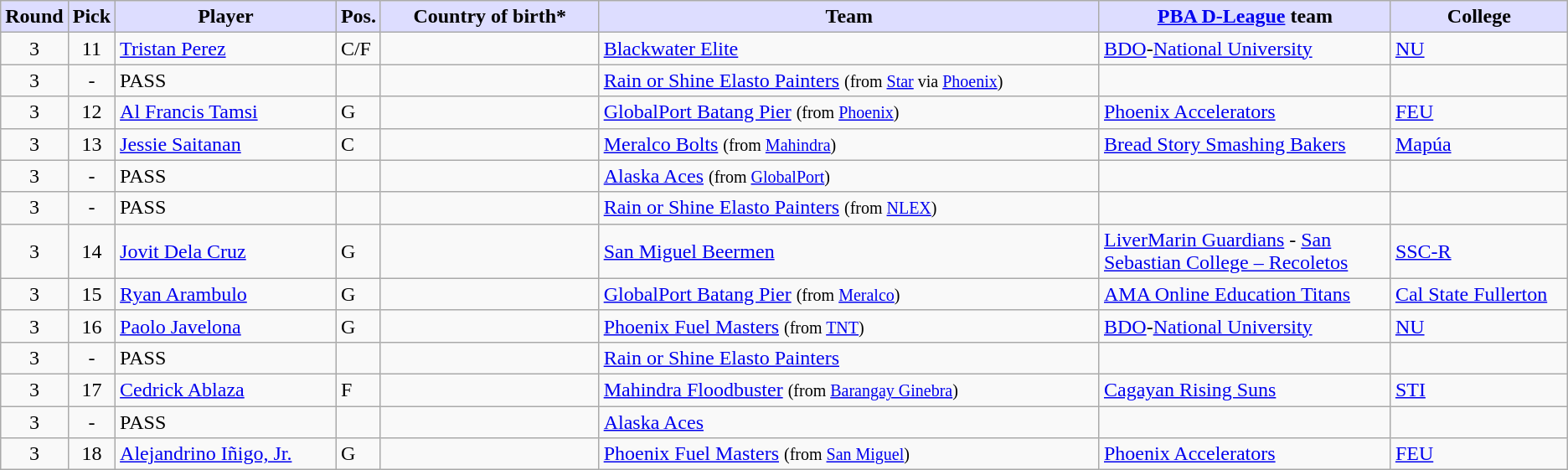<table class="wikitable sortable sortable">
<tr>
<th style="background:#ddf; width:1%;">Round</th>
<th style="background:#ddf; width:1%;">Pick</th>
<th style="background:#ddf; width:15%;">Player</th>
<th style="background:#ddf; width:1%;">Pos.</th>
<th style="background:#ddf; width:15%;">Country of birth*</th>
<th style="background:#ddf; width:35%;">Team</th>
<th style="background:#ddf; width:20%;"><a href='#'>PBA D-League</a> team</th>
<th style="background:#ddf; width:20%;">College</th>
</tr>
<tr>
<td align=center>3</td>
<td align=center>11</td>
<td><a href='#'>Tristan Perez</a></td>
<td>C/F</td>
<td></td>
<td><a href='#'>Blackwater Elite</a></td>
<td><a href='#'>BDO</a>-<a href='#'>National University</a></td>
<td><a href='#'>NU</a></td>
</tr>
<tr>
<td align=center>3</td>
<td align=center>-</td>
<td>PASS</td>
<td></td>
<td></td>
<td><a href='#'>Rain or Shine Elasto Painters</a> <small>(from <a href='#'>Star</a> via <a href='#'>Phoenix</a>)</small></td>
<td></td>
<td></td>
</tr>
<tr>
<td align=center>3</td>
<td align=center>12</td>
<td><a href='#'>Al Francis Tamsi</a></td>
<td>G</td>
<td></td>
<td><a href='#'>GlobalPort Batang Pier</a> <small>(from <a href='#'>Phoenix</a>)</small></td>
<td><a href='#'>Phoenix Accelerators</a></td>
<td><a href='#'>FEU</a></td>
</tr>
<tr>
<td align=center>3</td>
<td align=center>13</td>
<td><a href='#'>Jessie Saitanan</a></td>
<td>C</td>
<td></td>
<td><a href='#'>Meralco Bolts</a> <small>(from <a href='#'>Mahindra</a>)</small></td>
<td><a href='#'>Bread Story Smashing Bakers</a></td>
<td><a href='#'>Mapúa</a></td>
</tr>
<tr>
<td align=center>3</td>
<td align=center>-</td>
<td>PASS</td>
<td></td>
<td></td>
<td><a href='#'>Alaska Aces</a> <small>(from <a href='#'>GlobalPort</a>)</small></td>
<td></td>
<td></td>
</tr>
<tr>
<td align=center>3</td>
<td align=center>-</td>
<td>PASS</td>
<td></td>
<td></td>
<td><a href='#'>Rain or Shine Elasto Painters</a> <small>(from <a href='#'>NLEX</a>)</small></td>
<td></td>
<td></td>
</tr>
<tr>
<td align=center>3</td>
<td align=center>14</td>
<td><a href='#'>Jovit Dela Cruz</a></td>
<td>G</td>
<td></td>
<td><a href='#'>San Miguel Beermen</a></td>
<td><a href='#'>LiverMarin Guardians</a> - <a href='#'>San Sebastian College – Recoletos</a></td>
<td><a href='#'>SSC-R</a></td>
</tr>
<tr>
<td align=center>3</td>
<td align=center>15</td>
<td><a href='#'>Ryan Arambulo</a></td>
<td>G</td>
<td></td>
<td><a href='#'>GlobalPort Batang Pier</a> <small>(from <a href='#'>Meralco</a>)</small></td>
<td><a href='#'>AMA Online Education Titans</a></td>
<td><a href='#'>Cal State Fullerton</a></td>
</tr>
<tr>
<td align=center>3</td>
<td align=center>16</td>
<td><a href='#'>Paolo Javelona</a></td>
<td>G</td>
<td></td>
<td><a href='#'>Phoenix Fuel Masters</a> <small>(from <a href='#'>TNT</a>)</small></td>
<td><a href='#'>BDO</a>-<a href='#'>National University</a></td>
<td><a href='#'>NU</a></td>
</tr>
<tr>
<td align=center>3</td>
<td align=center>-</td>
<td>PASS</td>
<td></td>
<td></td>
<td><a href='#'>Rain or Shine Elasto Painters</a></td>
<td></td>
<td></td>
</tr>
<tr>
<td align=center>3</td>
<td align=center>17</td>
<td><a href='#'>Cedrick Ablaza</a></td>
<td>F</td>
<td></td>
<td><a href='#'>Mahindra Floodbuster</a> <small>(from <a href='#'>Barangay Ginebra</a>)</small></td>
<td><a href='#'>Cagayan Rising Suns</a></td>
<td><a href='#'>STI</a></td>
</tr>
<tr>
<td align=center>3</td>
<td align=center>-</td>
<td>PASS</td>
<td></td>
<td></td>
<td><a href='#'>Alaska Aces</a></td>
<td></td>
<td></td>
</tr>
<tr>
<td align=center>3</td>
<td align=center>18</td>
<td><a href='#'>Alejandrino Iñigo, Jr.</a></td>
<td>G</td>
<td></td>
<td><a href='#'>Phoenix Fuel Masters</a> <small>(from <a href='#'>San Miguel</a>)</small></td>
<td><a href='#'>Phoenix Accelerators</a></td>
<td><a href='#'>FEU</a></td>
</tr>
</table>
